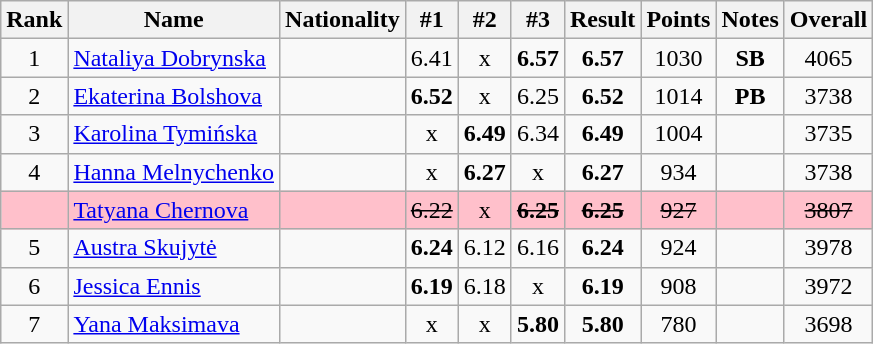<table class="wikitable sortable" style="text-align:center">
<tr>
<th>Rank</th>
<th>Name</th>
<th>Nationality</th>
<th>#1</th>
<th>#2</th>
<th>#3</th>
<th>Result</th>
<th>Points</th>
<th>Notes</th>
<th>Overall</th>
</tr>
<tr>
<td>1</td>
<td align=left><a href='#'>Nataliya Dobrynska</a></td>
<td align=left></td>
<td>6.41</td>
<td>x</td>
<td><strong>6.57</strong></td>
<td><strong>6.57</strong></td>
<td>1030</td>
<td><strong>SB</strong></td>
<td>4065</td>
</tr>
<tr>
<td>2</td>
<td align=left><a href='#'>Ekaterina Bolshova</a></td>
<td align=left></td>
<td><strong>6.52</strong></td>
<td>x</td>
<td>6.25</td>
<td><strong>6.52</strong></td>
<td>1014</td>
<td><strong>PB</strong></td>
<td>3738</td>
</tr>
<tr>
<td>3</td>
<td align=left><a href='#'>Karolina Tymińska</a></td>
<td align=left></td>
<td>x</td>
<td><strong>6.49</strong></td>
<td>6.34</td>
<td><strong>6.49</strong></td>
<td>1004</td>
<td></td>
<td>3735</td>
</tr>
<tr>
<td>4</td>
<td align=left><a href='#'>Hanna Melnychenko</a></td>
<td align=left></td>
<td>x</td>
<td><strong>6.27</strong></td>
<td>x</td>
<td><strong>6.27</strong></td>
<td>934</td>
<td></td>
<td>3738</td>
</tr>
<tr bgcolor=pink>
<td></td>
<td align=left><a href='#'>Tatyana Chernova</a></td>
<td align=left></td>
<td><s>6.22 </s></td>
<td>x</td>
<td><s><strong>6.25</strong> </s></td>
<td><s><strong>6.25</strong> </s></td>
<td><s>927 </s></td>
<td></td>
<td><s>3807</s></td>
</tr>
<tr>
<td>5</td>
<td align=left><a href='#'>Austra Skujytė</a></td>
<td align=left></td>
<td><strong>6.24</strong></td>
<td>6.12</td>
<td>6.16</td>
<td><strong>6.24</strong></td>
<td>924</td>
<td></td>
<td>3978</td>
</tr>
<tr>
<td>6</td>
<td align=left><a href='#'>Jessica Ennis</a></td>
<td align=left></td>
<td><strong>6.19</strong></td>
<td>6.18</td>
<td>x</td>
<td><strong>6.19</strong></td>
<td>908</td>
<td></td>
<td>3972</td>
</tr>
<tr>
<td>7</td>
<td align=left><a href='#'>Yana Maksimava</a></td>
<td align=left></td>
<td>x</td>
<td>x</td>
<td><strong>5.80</strong></td>
<td><strong>5.80</strong></td>
<td>780</td>
<td></td>
<td>3698</td>
</tr>
</table>
